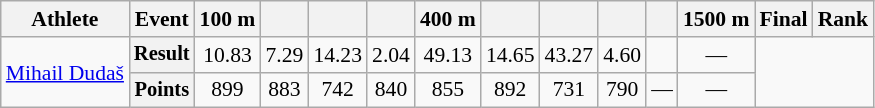<table class="wikitable" style="font-size:90%">
<tr>
<th>Athlete</th>
<th>Event</th>
<th>100 m</th>
<th></th>
<th></th>
<th></th>
<th>400 m</th>
<th></th>
<th></th>
<th></th>
<th></th>
<th>1500 m</th>
<th>Final</th>
<th>Rank</th>
</tr>
<tr align=center>
<td rowspan=2 align=left><a href='#'>Mihail Dudaš</a></td>
<th style="font-size:95%">Result</th>
<td>10.83</td>
<td>7.29</td>
<td>14.23</td>
<td>2.04</td>
<td>49.13</td>
<td>14.65</td>
<td>43.27</td>
<td>4.60</td>
<td></td>
<td>—</td>
<td rowspan=2 colspan=2></td>
</tr>
<tr align=center>
<th style="font-size:95%">Points</th>
<td>899</td>
<td>883</td>
<td>742</td>
<td>840</td>
<td>855</td>
<td>892</td>
<td>731</td>
<td>790</td>
<td>—</td>
<td>—</td>
</tr>
</table>
